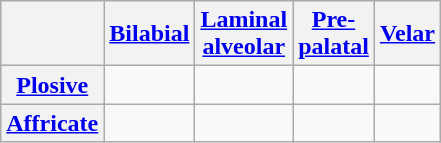<table class=wikitable style=text-align:center>
<tr>
<th></th>
<th><a href='#'>Bilabial</a></th>
<th><a href='#'>Laminal</a><br><a href='#'>alveolar</a></th>
<th><a href='#'>Pre-<br>palatal</a></th>
<th><a href='#'>Velar</a></th>
</tr>
<tr>
<th><a href='#'>Plosive</a></th>
<td></td>
<td></td>
<td></td>
<td></td>
</tr>
<tr>
<th><a href='#'>Affricate</a></th>
<td></td>
<td></td>
<td></td>
<td></td>
</tr>
</table>
